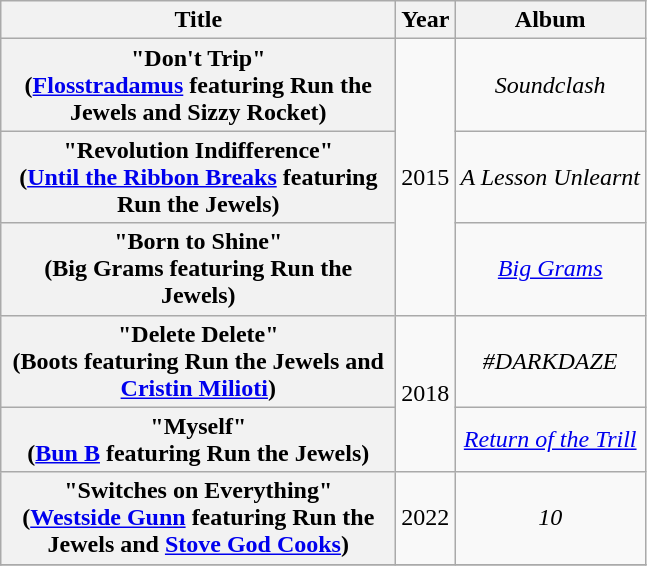<table class="wikitable plainrowheaders" style="text-align:center;">
<tr>
<th scope="col" style="width:16em;">Title</th>
<th scope="col">Year</th>
<th scope="col">Album</th>
</tr>
<tr>
<th scope="row">"Don't Trip"<br><span>(<a href='#'>Flosstradamus</a> featuring Run the Jewels and Sizzy Rocket)</span></th>
<td rowspan="3">2015</td>
<td><em>Soundclash</em></td>
</tr>
<tr>
<th scope="row">"Revolution Indifference"<br><span>(<a href='#'>Until the Ribbon Breaks</a> featuring Run the Jewels)</span></th>
<td><em>A Lesson Unlearnt</em></td>
</tr>
<tr>
<th scope="row">"Born to Shine"<br><span>(Big Grams featuring Run the Jewels)</span></th>
<td><em><a href='#'>Big Grams</a></em></td>
</tr>
<tr>
<th scope="row">"Delete Delete"<br><span>(Boots featuring Run the Jewels and <a href='#'>Cristin Milioti</a>)</span></th>
<td rowspan="2">2018</td>
<td><em>#DARKDAZE</em></td>
</tr>
<tr>
<th scope="row">"Myself"<br><span>(<a href='#'>Bun B</a> featuring Run the Jewels)</span></th>
<td><em><a href='#'>Return of the Trill</a></em></td>
</tr>
<tr>
<th scope="row">"Switches on Everything"<br><span>(<a href='#'>Westside Gunn</a> featuring Run the Jewels and <a href='#'>Stove God Cooks</a>)</span></th>
<td rowspan="1">2022</td>
<td><em>10</em></td>
</tr>
<tr>
</tr>
</table>
